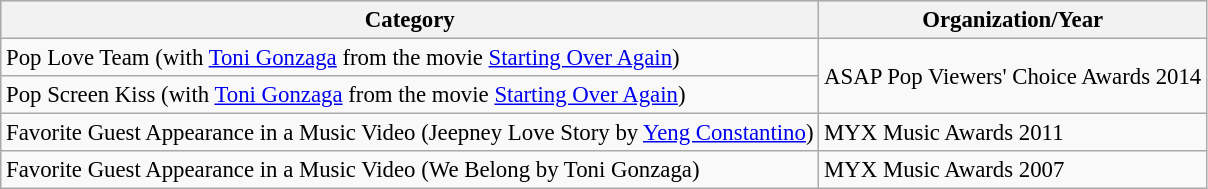<table class="wikitable" style="margin:0; font-size:95%;">
<tr style="background:#ccc;">
<th>Category</th>
<th>Organization/Year</th>
</tr>
<tr>
<td>Pop Love Team (with <a href='#'>Toni Gonzaga</a> from the movie <a href='#'>Starting Over Again</a>)</td>
<td rowspan=2>ASAP Pop Viewers' Choice Awards 2014</td>
</tr>
<tr>
<td>Pop Screen Kiss (with <a href='#'>Toni Gonzaga</a> from the movie <a href='#'>Starting Over Again</a>)</td>
</tr>
<tr>
<td>Favorite Guest Appearance in a Music Video (Jeepney Love Story by <a href='#'>Yeng Constantino</a>)</td>
<td>MYX Music Awards 2011</td>
</tr>
<tr>
<td>Favorite Guest Appearance in a Music Video (We Belong by Toni Gonzaga)</td>
<td>MYX Music Awards 2007</td>
</tr>
</table>
